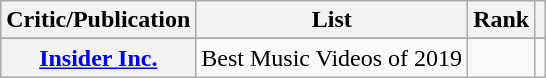<table class="wikitable plainrowheaders sortable">
<tr>
<th>Critic/Publication</th>
<th scope="col" class="unsortable">List</th>
<th data-sort-type="number">Rank</th>
<th scope="col" class="unsortable"></th>
</tr>
<tr>
</tr>
<tr>
<th scope="row" rowspan="1"><strong><a href='#'>Insider Inc.</a></strong></th>
<td>Best Music Videos of 2019</td>
<td></td>
<td style="text-align:center;"></td>
</tr>
</table>
